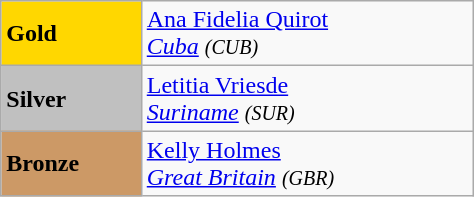<table class="wikitable" width=25%>
<tr>
<td bgcolor="gold"><strong>Gold</strong></td>
<td> <a href='#'>Ana Fidelia Quirot</a><br><em><a href='#'>Cuba</a> <small>(CUB)</small></em></td>
</tr>
<tr>
<td bgcolor="silver"><strong>Silver</strong></td>
<td> <a href='#'>Letitia Vriesde</a><br><em><a href='#'>Suriname</a> <small>(SUR)</small></em></td>
</tr>
<tr>
<td bgcolor="CC9966"><strong>Bronze</strong></td>
<td> <a href='#'>Kelly Holmes</a><br><em><a href='#'>Great Britain</a> <small>(GBR)</small></em></td>
</tr>
</table>
